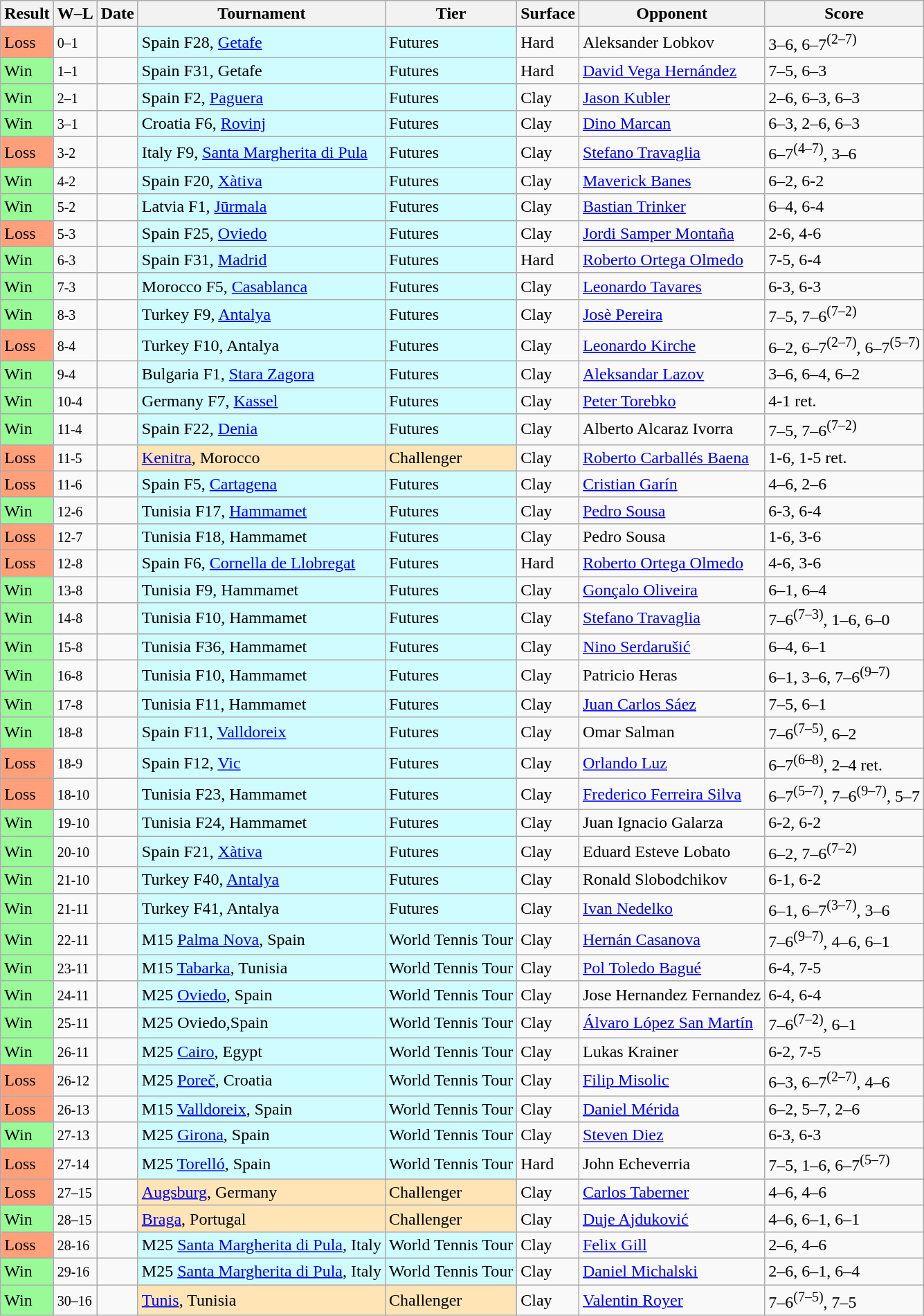<table class="sortable wikitable">
<tr>
<th>Result</th>
<th class="unsortable">W–L</th>
<th>Date</th>
<th>Tournament</th>
<th>Tier</th>
<th>Surface</th>
<th>Opponent</th>
<th class="unsortable">Score</th>
</tr>
<tr>
<td bgcolor=FFA07A>Loss</td>
<td><small>0–1</small></td>
<td></td>
<td style="background:#cffcff;">Spain F28, <a href='#'>Getafe</a></td>
<td style="background:#cffcff;">Futures</td>
<td>Hard</td>
<td> Aleksander Lobkov</td>
<td>3–6, 6–7<sup>(2–7)</sup></td>
</tr>
<tr>
<td bgcolor=98FB98>Win</td>
<td><small>1–1</small></td>
<td></td>
<td style="background:#cffcff;">Spain F31, Getafe</td>
<td style="background:#cffcff;">Futures</td>
<td>Hard</td>
<td> <a href='#'>David Vega Hernández</a></td>
<td>7–5, 6–3</td>
</tr>
<tr>
<td bgcolor=98FB98>Win</td>
<td><small>2–1</small></td>
<td></td>
<td style="background:#cffcff;">Spain F2, <a href='#'>Paguera</a></td>
<td style="background:#cffcff;">Futures</td>
<td>Clay</td>
<td> <a href='#'>Jason Kubler</a></td>
<td>2–6, 6–3, 6–3</td>
</tr>
<tr>
<td bgcolor=98FB98>Win</td>
<td><small>3–1</small></td>
<td></td>
<td style="background:#cffcff;">Croatia F6, <a href='#'>Rovinj</a></td>
<td style="background:#cffcff;">Futures</td>
<td>Clay</td>
<td> <a href='#'>Dino Marcan</a></td>
<td>6–3, 2–6, 6–3</td>
</tr>
<tr>
<td bgcolor=FFA07A>Loss</td>
<td><small>3-2</small></td>
<td></td>
<td style="background:#cffcff;">Italy F9, <a href='#'>Santa Margherita di Pula</a></td>
<td style="background:#cffcff;">Futures</td>
<td>Clay</td>
<td> <a href='#'>Stefano Travaglia</a></td>
<td>6–7<sup>(4–7)</sup>, 3–6</td>
</tr>
<tr>
<td bgcolor=98FB98>Win</td>
<td><small>4-2</small></td>
<td></td>
<td style="background:#cffcff;">Spain F20, <a href='#'>Xàtiva</a></td>
<td style="background:#cffcff;">Futures</td>
<td>Clay</td>
<td> <a href='#'>Maverick Banes</a></td>
<td>6–2, 6-2</td>
</tr>
<tr>
<td bgcolor=98FB98>Win</td>
<td><small>5-2</small></td>
<td></td>
<td style="background:#cffcff;">Latvia F1, <a href='#'>Jūrmala</a></td>
<td style="background:#cffcff;">Futures</td>
<td>Clay</td>
<td> <a href='#'>Bastian Trinker</a></td>
<td>6–4, 6-4</td>
</tr>
<tr>
<td bgcolor=FFA07A>Loss</td>
<td><small>5-3</small></td>
<td></td>
<td style="background:#cffcff;">Spain F25, <a href='#'>Oviedo</a></td>
<td style="background:#cffcff;">Futures</td>
<td>Clay</td>
<td> <a href='#'>Jordi Samper Montaña</a></td>
<td>2-6, 4-6</td>
</tr>
<tr>
<td bgcolor=98FB98>Win</td>
<td><small>6-3</small></td>
<td></td>
<td style="background:#cffcff;">Spain F31, <a href='#'>Madrid</a></td>
<td style="background:#cffcff;">Futures</td>
<td>Hard</td>
<td> <a href='#'>Roberto Ortega Olmedo</a></td>
<td>7-5, 6-4</td>
</tr>
<tr>
<td bgcolor=98FB98>Win</td>
<td><small>7-3</small></td>
<td></td>
<td style="background:#cffcff;">Morocco F5, <a href='#'>Casablanca</a></td>
<td style="background:#cffcff;">Futures</td>
<td>Clay</td>
<td> <a href='#'>Leonardo Tavares</a></td>
<td>6-3, 6-3</td>
</tr>
<tr>
<td bgcolor=98FB98>Win</td>
<td><small>8-3</small></td>
<td></td>
<td style="background:#cffcff;">Turkey F9, <a href='#'>Antalya</a></td>
<td style="background:#cffcff;">Futures</td>
<td>Clay</td>
<td> <a href='#'>Josè Pereira</a></td>
<td>7–5, 7–6<sup>(7–2)</sup></td>
</tr>
<tr>
<td bgcolor=FFA07A>Loss</td>
<td><small>8-4</small></td>
<td></td>
<td style="background:#cffcff;">Turkey F10, Antalya</td>
<td style="background:#cffcff;">Futures</td>
<td>Clay</td>
<td> <a href='#'>Leonardo Kirche</a></td>
<td>6–2, 6–7<sup>(2–7)</sup>, 6–7<sup>(5–7)</sup></td>
</tr>
<tr>
<td bgcolor=98FB98>Win</td>
<td><small>9-4</small></td>
<td></td>
<td style="background:#cffcff;">Bulgaria F1, <a href='#'>Stara Zagora</a></td>
<td style="background:#cffcff;">Futures</td>
<td>Clay</td>
<td> <a href='#'>Aleksandar Lazov</a></td>
<td>3–6, 6–4, 6–2</td>
</tr>
<tr>
<td bgcolor=98FB98>Win</td>
<td><small>10-4</small></td>
<td></td>
<td style="background:#cffcff;">Germany F7, <a href='#'>Kassel</a></td>
<td style="background:#cffcff;">Futures</td>
<td>Clay</td>
<td> <a href='#'>Peter Torebko</a></td>
<td>4-1 ret.</td>
</tr>
<tr>
<td bgcolor=98FB98>Win</td>
<td><small>11-4</small></td>
<td></td>
<td style="background:#cffcff;">Spain F22, <a href='#'>Denia</a></td>
<td style="background:#cffcff;">Futures</td>
<td>Clay</td>
<td> Alberto Alcaraz Ivorra</td>
<td>7–5, 7–6<sup>(7–2)</sup></td>
</tr>
<tr>
<td bgcolor=FFA07A>Loss</td>
<td><small>11-5</small></td>
<td><a href='#'></a></td>
<td style="background:moccasin;"><a href='#'>Kenitra</a>, Morocco</td>
<td style="background:moccasin;">Challenger</td>
<td>Clay</td>
<td> <a href='#'>Roberto Carballés Baena</a></td>
<td>1-6, 1-5 ret.</td>
</tr>
<tr>
<td bgcolor=FFA07A>Loss</td>
<td><small>11-6</small></td>
<td></td>
<td style="background:#cffcff;">Spain F5, <a href='#'>Cartagena</a></td>
<td style="background:#cffcff;">Futures</td>
<td>Clay</td>
<td> <a href='#'>Cristian Garín</a></td>
<td>4–6, 2–6</td>
</tr>
<tr>
<td bgcolor=98FB98>Win</td>
<td><small>12-6</small></td>
<td></td>
<td style="background:#cffcff;">Tunisia F17, <a href='#'>Hammamet</a></td>
<td style="background:#cffcff;">Futures</td>
<td>Clay</td>
<td> <a href='#'>Pedro Sousa</a></td>
<td>6-3, 6-4</td>
</tr>
<tr>
<td bgcolor=FFA07A>Loss</td>
<td><small>12-7</small></td>
<td></td>
<td style="background:#cffcff;">Tunisia F18, Hammamet</td>
<td style="background:#cffcff;">Futures</td>
<td>Clay</td>
<td> Pedro Sousa</td>
<td>1-6, 3-6</td>
</tr>
<tr>
<td bgcolor=FFA07A>Loss</td>
<td><small>12-8</small></td>
<td></td>
<td style="background:#cffcff;">Spain F6, <a href='#'>Cornella de Llobregat</a></td>
<td style="background:#cffcff;">Futures</td>
<td>Hard</td>
<td> <a href='#'>Roberto Ortega Olmedo</a></td>
<td>4-6, 3-6</td>
</tr>
<tr>
<td bgcolor=98FB98>Win</td>
<td><small>13-8</small></td>
<td></td>
<td style="background:#cffcff;">Tunisia F9, Hammamet</td>
<td style="background:#cffcff;">Futures</td>
<td>Clay</td>
<td> <a href='#'>Gonçalo Oliveira</a></td>
<td>6–1, 6–4</td>
</tr>
<tr>
<td bgcolor=98FB98>Win</td>
<td><small>14-8</small></td>
<td></td>
<td style="background:#cffcff;">Tunisia F10, Hammamet</td>
<td style="background:#cffcff;">Futures</td>
<td>Clay</td>
<td> <a href='#'>Stefano Travaglia</a></td>
<td>7–6<sup>(7–3)</sup>, 1–6, 6–0</td>
</tr>
<tr>
<td bgcolor=98FB98>Win</td>
<td><small>15-8</small></td>
<td></td>
<td style="background:#cffcff;">Tunisia F36, Hammamet</td>
<td style="background:#cffcff;">Futures</td>
<td>Clay</td>
<td> <a href='#'>Nino Serdarušić</a></td>
<td>6–4, 6–1</td>
</tr>
<tr>
<td bgcolor=98FB98>Win</td>
<td><small>16-8</small></td>
<td></td>
<td style="background:#cffcff;">Tunisia F10, Hammamet</td>
<td style="background:#cffcff;">Futures</td>
<td>Clay</td>
<td> Patricio Heras</td>
<td>6–1, 3–6, 7–6<sup>(9–7)</sup></td>
</tr>
<tr>
<td bgcolor=98FB98>Win</td>
<td><small>17-8</small></td>
<td></td>
<td style="background:#cffcff;">Tunisia F11, Hammamet</td>
<td style="background:#cffcff;">Futures</td>
<td>Clay</td>
<td> <a href='#'>Juan Carlos Sáez</a></td>
<td>7–5, 6–1</td>
</tr>
<tr>
<td bgcolor=98FB98>Win</td>
<td><small>18-8</small></td>
<td></td>
<td style="background:#cffcff;">Spain F11, <a href='#'>Valldoreix</a></td>
<td style="background:#cffcff;">Futures</td>
<td>Clay</td>
<td> Omar Salman</td>
<td>7–6<sup>(7–5)</sup>, 6–2</td>
</tr>
<tr>
<td bgcolor=FFA07A>Loss</td>
<td><small>18-9</small></td>
<td></td>
<td style="background:#cffcff;">Spain F12, <a href='#'>Vic</a></td>
<td style="background:#cffcff;">Futures</td>
<td>Clay</td>
<td> <a href='#'>Orlando Luz</a></td>
<td>6–7<sup>(6–8)</sup>, 2–4 ret.</td>
</tr>
<tr>
<td bgcolor=FFA07A>Loss</td>
<td><small>18-10</small></td>
<td></td>
<td style="background:#cffcff;">Tunisia F23, Hammamet</td>
<td style="background:#cffcff;">Futures</td>
<td>Clay</td>
<td> <a href='#'>Frederico Ferreira Silva</a></td>
<td>6–7<sup>(5–7)</sup>, 7–6<sup>(9–7)</sup>, 5–7</td>
</tr>
<tr>
<td bgcolor=98FB98>Win</td>
<td><small>19-10</small></td>
<td></td>
<td style="background:#cffcff;">Tunisia F24, Hammamet</td>
<td style="background:#cffcff;">Futures</td>
<td>Clay</td>
<td> Juan Ignacio Galarza</td>
<td>6-2, 6-2</td>
</tr>
<tr>
<td bgcolor=98FB98>Win</td>
<td><small>20-10</small></td>
<td></td>
<td style="background:#cffcff;">Spain F21, <a href='#'>Xàtiva</a></td>
<td style="background:#cffcff;">Futures</td>
<td>Clay</td>
<td> Eduard Esteve Lobato</td>
<td>6–2, 7–6<sup>(7–2)</sup></td>
</tr>
<tr>
<td bgcolor=98FB98>Win</td>
<td><small>21-10</small></td>
<td></td>
<td style="background:#cffcff;">Turkey F40, <a href='#'>Antalya</a></td>
<td style="background:#cffcff;">Futures</td>
<td>Clay</td>
<td> Ronald Slobodchikov</td>
<td>6-1, 6-2</td>
</tr>
<tr>
<td bgcolor=98FB98>Win</td>
<td><small>21-11</small></td>
<td></td>
<td style="background:#cffcff;">Turkey F41, Antalya</td>
<td style="background:#cffcff;">Futures</td>
<td>Clay</td>
<td> <a href='#'>Ivan Nedelko</a></td>
<td>6–1, 6–7<sup>(3–7)</sup>, 3–6</td>
</tr>
<tr>
<td bgcolor=98FB98>Win</td>
<td><small>22-11</small></td>
<td></td>
<td style="background:#cffcff;">M15 <a href='#'>Palma Nova</a>, Spain</td>
<td style="background:#cffcff;">World Tennis Tour</td>
<td>Clay</td>
<td> <a href='#'>Hernán Casanova</a></td>
<td>7–6<sup>(9–7)</sup>, 4–6, 6–1</td>
</tr>
<tr>
<td bgcolor=98FB98>Win</td>
<td><small>23-11</small></td>
<td></td>
<td style="background:#cffcff;">M15 <a href='#'>Tabarka</a>, Tunisia</td>
<td style="background:#cffcff;">World Tennis Tour</td>
<td>Clay</td>
<td> <a href='#'>Pol Toledo Bagué</a></td>
<td>6-4, 7-5</td>
</tr>
<tr>
<td bgcolor=98FB98>Win</td>
<td><small>24-11</small></td>
<td></td>
<td style="background:#cffcff;">M25 <a href='#'>Oviedo</a>, Spain</td>
<td style="background:#cffcff;">World Tennis Tour</td>
<td>Clay</td>
<td> Jose Hernandez Fernandez</td>
<td>6-4, 6-4</td>
</tr>
<tr>
<td bgcolor=98FB98>Win</td>
<td><small>25-11</small></td>
<td></td>
<td style="background:#cffcff;">M25 Oviedo,Spain</td>
<td style="background:#cffcff;">World Tennis Tour</td>
<td>Clay</td>
<td> <a href='#'>Álvaro López San Martín</a></td>
<td>7–6<sup>(7–2)</sup>, 6–1</td>
</tr>
<tr>
<td bgcolor=98FB98>Win</td>
<td><small>26-11</small></td>
<td></td>
<td style="background:#cffcff;">M25 <a href='#'>Cairo</a>, Egypt</td>
<td style="background:#cffcff;">World Tennis Tour</td>
<td>Clay</td>
<td> Lukas Krainer</td>
<td>6-2, 7-5</td>
</tr>
<tr>
<td bgcolor=FFA07A>Loss</td>
<td><small>26-12</small></td>
<td></td>
<td style="background:#cffcff;">M25 <a href='#'>Poreč</a>, Croatia</td>
<td style="background:#cffcff;">World Tennis Tour</td>
<td>Clay</td>
<td> <a href='#'>Filip Misolic</a></td>
<td>6–3, 6–7<sup>(2–7)</sup>, 4–6</td>
</tr>
<tr>
<td bgcolor=FFA07A>Loss</td>
<td><small>26-13</small></td>
<td></td>
<td style="background:#cffcff;">M15 <a href='#'>Valldoreix</a>, Spain</td>
<td style="background:#cffcff;">World Tennis Tour</td>
<td>Clay</td>
<td> <a href='#'>Daniel Mérida</a></td>
<td>6–2, 5–7, 2–6</td>
</tr>
<tr>
<td bgcolor=98FB98>Win</td>
<td><small>27-13</small></td>
<td></td>
<td style="background:#cffcff;">M25 <a href='#'>Girona</a>, Spain</td>
<td style="background:#cffcff;">World Tennis Tour</td>
<td>Clay</td>
<td> <a href='#'>Steven Diez</a></td>
<td>6-3, 6-3</td>
</tr>
<tr>
<td bgcolor=FFA07A>Loss</td>
<td><small>27-14</small></td>
<td></td>
<td style="background:#cffcff;">M25 <a href='#'>Torelló</a>, Spain</td>
<td style="background:#cffcff;">World Tennis Tour</td>
<td>Hard</td>
<td> John Echeverria</td>
<td>7–5, 1–6, 6–7<sup>(5–7)</sup></td>
</tr>
<tr>
<td bgcolor=FFA07A>Loss</td>
<td><small>27–15</small></td>
<td><a href='#'></a></td>
<td style=background:moccasin><a href='#'>Augsburg</a>, Germany</td>
<td style=background:moccasin>Challenger</td>
<td>Clay</td>
<td> <a href='#'>Carlos Taberner</a></td>
<td>4–6, 4–6</td>
</tr>
<tr>
<td bgcolor=98FB98>Win</td>
<td><small>28–15</small></td>
<td><a href='#'></a></td>
<td style=background:moccasin><a href='#'>Braga</a>, Portugal</td>
<td style=background:moccasin>Challenger</td>
<td>Clay</td>
<td> <a href='#'>Duje Ajduković</a></td>
<td>4–6, 6–1, 6–1</td>
</tr>
<tr>
<td bgcolor=FFA07A>Loss</td>
<td><small>28-16</small></td>
<td></td>
<td style="background:#cffcff;">M25 <a href='#'>Santa Margherita di Pula</a>, Italy</td>
<td style="background:#cffcff;">World Tennis Tour</td>
<td>Clay</td>
<td> <a href='#'>Felix Gill</a></td>
<td>2–6, 4–6</td>
</tr>
<tr>
<td bgcolor=98FB98>Win</td>
<td><small>29-16</small></td>
<td></td>
<td style="background:#cffcff;">M25 <a href='#'>Santa Margherita di Pula</a>, Italy</td>
<td style="background:#cffcff;">World Tennis Tour</td>
<td>Clay</td>
<td> <a href='#'>Daniel Michalski</a></td>
<td>2–6, 6–1, 6–4</td>
</tr>
<tr>
<td bgcolor=98FB98>Win</td>
<td><small>30–16</small></td>
<td><a href='#'></a></td>
<td style=background:moccasin><a href='#'>Tunis</a>, Tunisia</td>
<td style=background:moccasin>Challenger</td>
<td>Clay</td>
<td> <a href='#'>Valentin Royer</a></td>
<td>7–6<sup>(7–5)</sup>, 7–5</td>
</tr>
</table>
